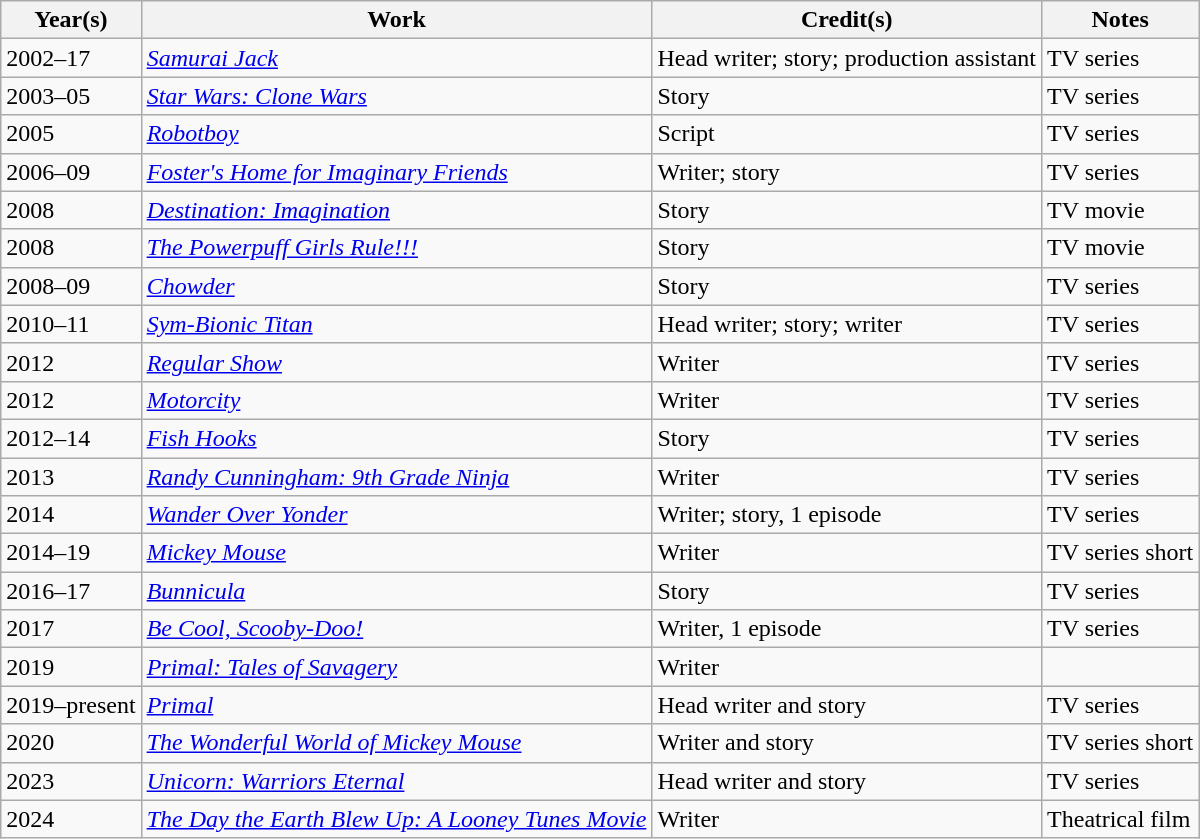<table class="wikitable">
<tr>
<th>Year(s)</th>
<th>Work</th>
<th>Credit(s)</th>
<th>Notes</th>
</tr>
<tr>
<td>2002–17</td>
<td><em><a href='#'>Samurai Jack</a></em></td>
<td>Head writer; story; production assistant</td>
<td>TV series</td>
</tr>
<tr>
<td>2003–05</td>
<td><em><a href='#'>Star Wars: Clone Wars</a></em></td>
<td>Story</td>
<td>TV series</td>
</tr>
<tr>
<td>2005</td>
<td><em><a href='#'>Robotboy</a></em></td>
<td>Script</td>
<td>TV series</td>
</tr>
<tr>
<td>2006–09</td>
<td><em><a href='#'>Foster's Home for Imaginary Friends</a></em></td>
<td>Writer; story</td>
<td>TV series</td>
</tr>
<tr>
<td>2008</td>
<td><em><a href='#'>Destination: Imagination</a></em></td>
<td>Story</td>
<td>TV movie</td>
</tr>
<tr>
<td>2008</td>
<td><em><a href='#'>The Powerpuff Girls Rule!!!</a></em></td>
<td>Story</td>
<td>TV movie</td>
</tr>
<tr>
<td>2008–09</td>
<td><em><a href='#'>Chowder</a></em></td>
<td>Story</td>
<td>TV series</td>
</tr>
<tr>
<td>2010–11</td>
<td><em><a href='#'>Sym-Bionic Titan</a></em></td>
<td>Head writer; story; writer</td>
<td>TV series</td>
</tr>
<tr>
<td>2012</td>
<td><em><a href='#'>Regular Show</a></em></td>
<td>Writer</td>
<td>TV series</td>
</tr>
<tr>
<td>2012</td>
<td><em><a href='#'>Motorcity</a></em></td>
<td>Writer</td>
<td>TV series</td>
</tr>
<tr>
<td>2012–14</td>
<td><em><a href='#'>Fish Hooks</a></em></td>
<td>Story</td>
<td>TV series</td>
</tr>
<tr>
<td>2013</td>
<td><em><a href='#'>Randy Cunningham: 9th Grade Ninja</a></em></td>
<td>Writer</td>
<td>TV series</td>
</tr>
<tr>
<td>2014</td>
<td><em><a href='#'>Wander Over Yonder</a></em></td>
<td>Writer; story, 1 episode</td>
<td>TV series</td>
</tr>
<tr>
<td>2014–19</td>
<td><em><a href='#'>Mickey Mouse</a></em></td>
<td>Writer</td>
<td>TV series short</td>
</tr>
<tr>
<td>2016–17</td>
<td><em><a href='#'>Bunnicula</a></em></td>
<td>Story</td>
<td>TV series</td>
</tr>
<tr>
<td>2017</td>
<td><em><a href='#'>Be Cool, Scooby-Doo!</a></em></td>
<td>Writer, 1 episode</td>
<td>TV series</td>
</tr>
<tr>
<td>2019</td>
<td><em><a href='#'>Primal: Tales of Savagery</a></em></td>
<td>Writer</td>
<td></td>
</tr>
<tr>
<td>2019–present</td>
<td><em><a href='#'>Primal</a></em></td>
<td>Head writer and story</td>
<td>TV series</td>
</tr>
<tr>
<td>2020</td>
<td><em><a href='#'>The Wonderful World of Mickey Mouse</a></em></td>
<td>Writer and story</td>
<td>TV series short</td>
</tr>
<tr>
<td>2023</td>
<td><em><a href='#'>Unicorn: Warriors Eternal</a></em></td>
<td>Head writer and story</td>
<td>TV series</td>
</tr>
<tr>
<td>2024</td>
<td><em><a href='#'>The Day the Earth Blew Up: A Looney Tunes Movie</a></em></td>
<td>Writer</td>
<td>Theatrical film</td>
</tr>
</table>
